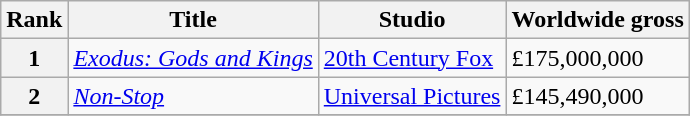<table class="wikitable sortable plainrowheaders" style="margin:auto; margin:auto;">
<tr>
<th>Rank</th>
<th>Title</th>
<th>Studio</th>
<th>Worldwide gross</th>
</tr>
<tr>
<th style="text-align:center;">1</th>
<td><em><a href='#'>Exodus: Gods and Kings</a></em></td>
<td><a href='#'>20th Century Fox</a></td>
<td>£175,000,000</td>
</tr>
<tr>
<th style="text-align:center;">2</th>
<td><em><a href='#'>Non-Stop</a></em></td>
<td><a href='#'>Universal Pictures</a></td>
<td>£145,490,000</td>
</tr>
<tr>
</tr>
</table>
